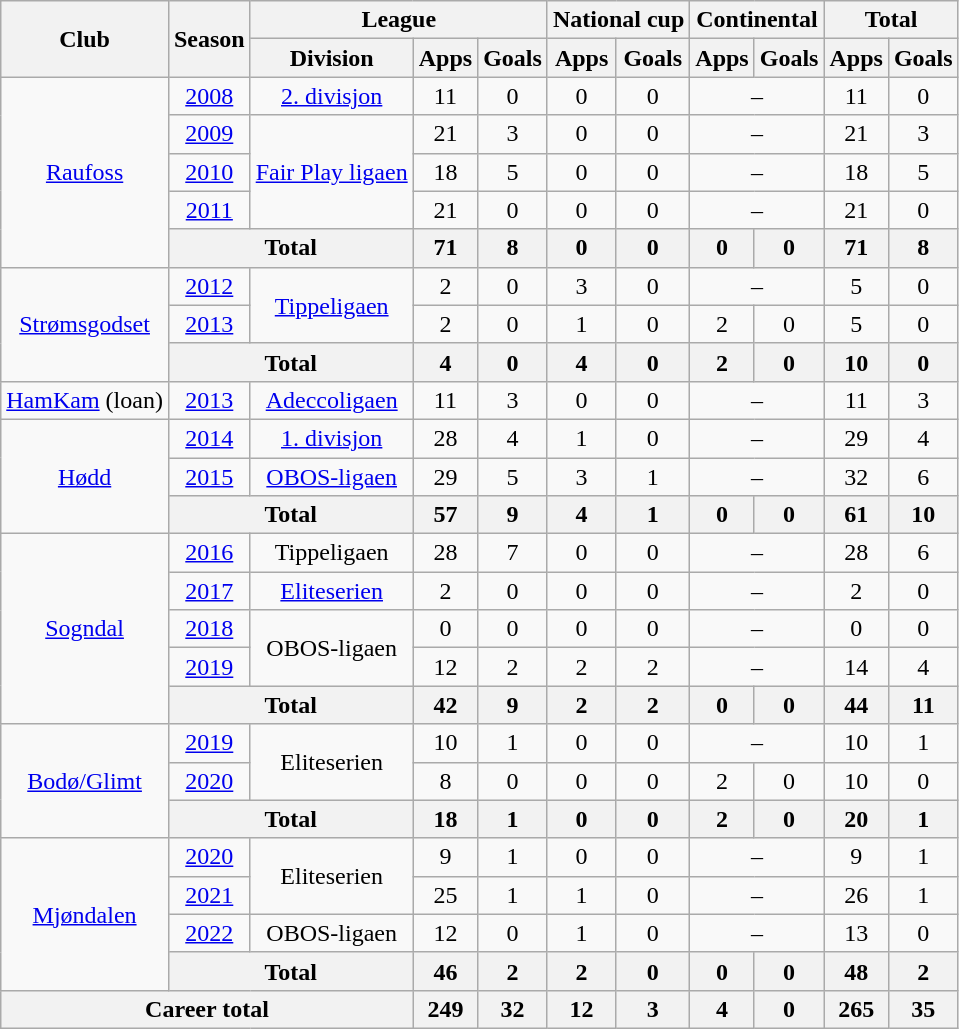<table class="wikitable" style="text-align: center;">
<tr>
<th rowspan="2">Club</th>
<th rowspan="2">Season</th>
<th colspan="3">League</th>
<th colspan="2">National cup</th>
<th colspan="2">Continental</th>
<th colspan="2">Total</th>
</tr>
<tr>
<th>Division</th>
<th>Apps</th>
<th>Goals</th>
<th>Apps</th>
<th>Goals</th>
<th>Apps</th>
<th>Goals</th>
<th>Apps</th>
<th>Goals</th>
</tr>
<tr>
<td rowspan="5"><a href='#'>Raufoss</a></td>
<td><a href='#'>2008</a></td>
<td><a href='#'>2. divisjon</a></td>
<td>11</td>
<td>0</td>
<td>0</td>
<td>0</td>
<td colspan="2">–</td>
<td>11</td>
<td>0</td>
</tr>
<tr>
<td><a href='#'>2009</a></td>
<td rowspan="3"><a href='#'>Fair Play ligaen</a></td>
<td>21</td>
<td>3</td>
<td>0</td>
<td>0</td>
<td colspan="2">–</td>
<td>21</td>
<td>3</td>
</tr>
<tr>
<td><a href='#'>2010</a></td>
<td>18</td>
<td>5</td>
<td>0</td>
<td>0</td>
<td colspan="2">–</td>
<td>18</td>
<td>5</td>
</tr>
<tr>
<td><a href='#'>2011</a></td>
<td>21</td>
<td>0</td>
<td>0</td>
<td>0</td>
<td colspan="2">–</td>
<td>21</td>
<td>0</td>
</tr>
<tr>
<th colspan="2">Total</th>
<th>71</th>
<th>8</th>
<th>0</th>
<th>0</th>
<th>0</th>
<th>0</th>
<th>71</th>
<th>8</th>
</tr>
<tr>
<td rowspan="3"><a href='#'>Strømsgodset</a></td>
<td><a href='#'>2012</a></td>
<td rowspan="2"><a href='#'>Tippeligaen</a></td>
<td>2</td>
<td>0</td>
<td>3</td>
<td>0</td>
<td colspan="2">–</td>
<td>5</td>
<td>0</td>
</tr>
<tr>
<td><a href='#'>2013</a></td>
<td>2</td>
<td>0</td>
<td>1</td>
<td>0</td>
<td>2</td>
<td>0</td>
<td>5</td>
<td>0</td>
</tr>
<tr>
<th colspan="2">Total</th>
<th>4</th>
<th>0</th>
<th>4</th>
<th>0</th>
<th>2</th>
<th>0</th>
<th>10</th>
<th>0</th>
</tr>
<tr>
<td><a href='#'>HamKam</a> (loan)</td>
<td><a href='#'>2013</a></td>
<td><a href='#'>Adeccoligaen</a></td>
<td>11</td>
<td>3</td>
<td>0</td>
<td>0</td>
<td colspan="2">–</td>
<td>11</td>
<td>3</td>
</tr>
<tr>
<td rowspan="3"><a href='#'>Hødd</a></td>
<td><a href='#'>2014</a></td>
<td><a href='#'>1. divisjon</a></td>
<td>28</td>
<td>4</td>
<td>1</td>
<td>0</td>
<td colspan="2">–</td>
<td>29</td>
<td>4</td>
</tr>
<tr>
<td><a href='#'>2015</a></td>
<td><a href='#'>OBOS-ligaen</a></td>
<td>29</td>
<td>5</td>
<td>3</td>
<td>1</td>
<td colspan="2">–</td>
<td>32</td>
<td>6</td>
</tr>
<tr>
<th colspan="2">Total</th>
<th>57</th>
<th>9</th>
<th>4</th>
<th>1</th>
<th>0</th>
<th>0</th>
<th>61</th>
<th>10</th>
</tr>
<tr>
<td rowspan="5"><a href='#'>Sogndal</a></td>
<td><a href='#'>2016</a></td>
<td>Tippeligaen</td>
<td>28</td>
<td>7</td>
<td>0</td>
<td>0</td>
<td colspan="2">–</td>
<td>28</td>
<td>6</td>
</tr>
<tr>
<td><a href='#'>2017</a></td>
<td><a href='#'>Eliteserien</a></td>
<td>2</td>
<td>0</td>
<td>0</td>
<td>0</td>
<td colspan="2">–</td>
<td>2</td>
<td>0</td>
</tr>
<tr>
<td><a href='#'>2018</a></td>
<td rowspan="2">OBOS-ligaen</td>
<td>0</td>
<td>0</td>
<td>0</td>
<td>0</td>
<td colspan="2">–</td>
<td>0</td>
<td>0</td>
</tr>
<tr>
<td><a href='#'>2019</a></td>
<td>12</td>
<td>2</td>
<td>2</td>
<td>2</td>
<td colspan="2">–</td>
<td>14</td>
<td>4</td>
</tr>
<tr>
<th colspan="2">Total</th>
<th>42</th>
<th>9</th>
<th>2</th>
<th>2</th>
<th>0</th>
<th>0</th>
<th>44</th>
<th>11</th>
</tr>
<tr>
<td rowspan="3"><a href='#'>Bodø/Glimt</a></td>
<td><a href='#'>2019</a></td>
<td rowspan="2">Eliteserien</td>
<td>10</td>
<td>1</td>
<td>0</td>
<td>0</td>
<td colspan="2">–</td>
<td>10</td>
<td>1</td>
</tr>
<tr>
<td><a href='#'>2020</a></td>
<td>8</td>
<td>0</td>
<td>0</td>
<td>0</td>
<td>2</td>
<td>0</td>
<td>10</td>
<td>0</td>
</tr>
<tr>
<th colspan="2">Total</th>
<th>18</th>
<th>1</th>
<th>0</th>
<th>0</th>
<th>2</th>
<th>0</th>
<th>20</th>
<th>1</th>
</tr>
<tr>
<td rowspan="4"><a href='#'>Mjøndalen</a></td>
<td><a href='#'>2020</a></td>
<td rowspan="2">Eliteserien</td>
<td>9</td>
<td>1</td>
<td>0</td>
<td>0</td>
<td colspan="2">–</td>
<td>9</td>
<td>1</td>
</tr>
<tr>
<td><a href='#'>2021</a></td>
<td>25</td>
<td>1</td>
<td>1</td>
<td>0</td>
<td colspan="2">–</td>
<td>26</td>
<td>1</td>
</tr>
<tr>
<td><a href='#'>2022</a></td>
<td>OBOS-ligaen</td>
<td>12</td>
<td>0</td>
<td>1</td>
<td>0</td>
<td colspan="2">–</td>
<td>13</td>
<td>0</td>
</tr>
<tr>
<th colspan="2">Total</th>
<th>46</th>
<th>2</th>
<th>2</th>
<th>0</th>
<th>0</th>
<th>0</th>
<th>48</th>
<th>2</th>
</tr>
<tr>
<th colspan="3">Career total</th>
<th>249</th>
<th>32</th>
<th>12</th>
<th>3</th>
<th>4</th>
<th>0</th>
<th>265</th>
<th>35</th>
</tr>
</table>
